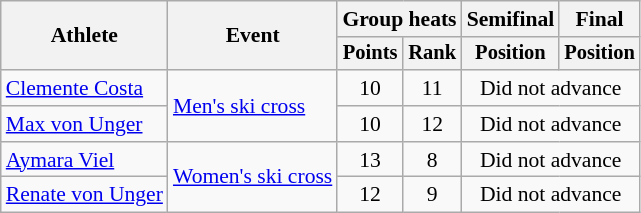<table class="wikitable" style="font-size:90%">
<tr>
<th rowspan="2">Athlete</th>
<th rowspan="2">Event</th>
<th colspan=2>Group heats</th>
<th>Semifinal</th>
<th>Final</th>
</tr>
<tr style="font-size:95%">
<th>Points</th>
<th>Rank</th>
<th>Position</th>
<th>Position</th>
</tr>
<tr align=center>
<td align=left><a href='#'>Clemente Costa</a></td>
<td align=left rowspan=2><a href='#'>Men's ski cross</a></td>
<td>10</td>
<td>11</td>
<td colspan=2>Did not advance</td>
</tr>
<tr align=center>
<td align=left><a href='#'>Max von Unger</a></td>
<td>10</td>
<td>12</td>
<td colspan=2>Did not advance</td>
</tr>
<tr align=center>
<td align=left><a href='#'>Aymara Viel</a></td>
<td align=left rowspan=2><a href='#'>Women's ski cross</a></td>
<td>13</td>
<td>8</td>
<td colspan=2>Did not advance</td>
</tr>
<tr align=center>
<td align=left><a href='#'>Renate von Unger</a></td>
<td>12</td>
<td>9</td>
<td colspan=2>Did not advance</td>
</tr>
</table>
